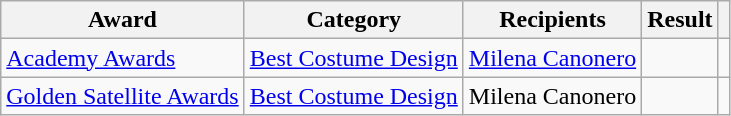<table class="wikitable">
<tr>
<th>Award</th>
<th>Category</th>
<th>Recipients</th>
<th>Result</th>
<th></th>
</tr>
<tr>
<td><a href='#'>Academy Awards</a></td>
<td><a href='#'>Best Costume Design</a></td>
<td><a href='#'>Milena Canonero</a></td>
<td></td>
<td></td>
</tr>
<tr>
<td><a href='#'>Golden Satellite Awards</a></td>
<td><a href='#'>Best Costume Design</a></td>
<td>Milena Canonero</td>
<td></td>
<td></td>
</tr>
</table>
